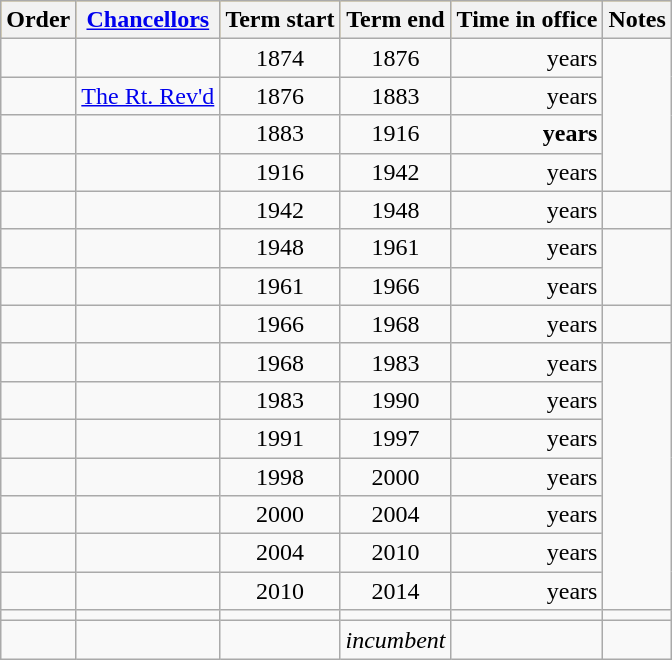<table class="wikitable sortable">
<tr style="background:#fc3;">
<th>Order</th>
<th><a href='#'>Chancellors</a></th>
<th>Term start</th>
<th>Term end</th>
<th>Time in office</th>
<th>Notes</th>
</tr>
<tr>
<td align=center></td>
<td></td>
<td align=center>1874</td>
<td align=center>1876</td>
<td align=right> years</td>
<td rowspan=4></td>
</tr>
<tr>
<td align=center></td>
<td><a href='#'>The Rt. Rev'd</a> </td>
<td align=center>1876</td>
<td align=center>1883</td>
<td align=right> years</td>
</tr>
<tr>
<td align=center></td>
<td> </td>
<td align=center>1883</td>
<td align=center>1916</td>
<td align=right><strong> years</strong></td>
</tr>
<tr>
<td align=center></td>
<td> </td>
<td align=center>1916</td>
<td align=center>1942</td>
<td align=right> years</td>
</tr>
<tr>
<td align=center></td>
<td> </td>
<td align=center>1942</td>
<td align=center>1948</td>
<td align=right> years</td>
<td></td>
</tr>
<tr>
<td align=center></td>
<td> </td>
<td align=center>1948</td>
<td align=center>1961</td>
<td align=right> years</td>
<td rowspan=2></td>
</tr>
<tr>
<td align=center></td>
<td></td>
<td align=center>1961</td>
<td align=center>1966</td>
<td align=right> years</td>
</tr>
<tr>
<td align=center></td>
<td> </td>
<td align=center>1966</td>
<td align=center>1968</td>
<td align=right> years</td>
<td></td>
</tr>
<tr>
<td align=center></td>
<td> </td>
<td align=center>1968</td>
<td align=center>1983</td>
<td align=right> years</td>
<td rowspan=7></td>
</tr>
<tr>
<td align=center></td>
<td> </td>
<td align=center>1983</td>
<td align=center>1990</td>
<td align=right> years</td>
</tr>
<tr>
<td align=center></td>
<td> </td>
<td align=center>1991</td>
<td align=center>1997</td>
<td align=right> years</td>
</tr>
<tr>
<td align=center></td>
<td> </td>
<td align=center>1998</td>
<td align=center>2000</td>
<td align=right> years</td>
</tr>
<tr>
<td align=center></td>
<td> </td>
<td align=center>2000</td>
<td align=center>2004</td>
<td align=right> years</td>
</tr>
<tr>
<td align=center></td>
<td> </td>
<td align=center>2004</td>
<td align=center>2010</td>
<td align=right> years</td>
</tr>
<tr>
<td align=center></td>
<td> </td>
<td align=center>2010</td>
<td align=center>2014</td>
<td align=right> years</td>
</tr>
<tr>
<td align=center></td>
<td> </td>
<td align=center></td>
<td align=center></td>
<td align=right></td>
<td></td>
</tr>
<tr>
<td align=center></td>
<td> </td>
<td align=center></td>
<td align=center><em>incumbent</em></td>
<td align=right></td>
<td></td>
</tr>
</table>
